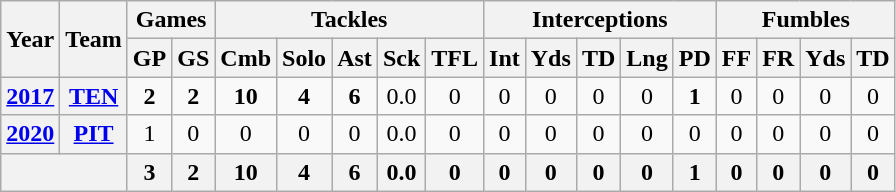<table class="wikitable" style="text-align:center">
<tr>
<th rowspan="2">Year</th>
<th rowspan="2">Team</th>
<th colspan="2">Games</th>
<th colspan="5">Tackles</th>
<th colspan="5">Interceptions</th>
<th colspan="4">Fumbles</th>
</tr>
<tr>
<th>GP</th>
<th>GS</th>
<th>Cmb</th>
<th>Solo</th>
<th>Ast</th>
<th>Sck</th>
<th>TFL</th>
<th>Int</th>
<th>Yds</th>
<th>TD</th>
<th>Lng</th>
<th>PD</th>
<th>FF</th>
<th>FR</th>
<th>Yds</th>
<th>TD</th>
</tr>
<tr>
<th><a href='#'>2017</a></th>
<th><a href='#'>TEN</a></th>
<td><strong>2</strong></td>
<td><strong>2</strong></td>
<td><strong>10</strong></td>
<td><strong>4</strong></td>
<td><strong>6</strong></td>
<td>0.0</td>
<td>0</td>
<td>0</td>
<td>0</td>
<td>0</td>
<td>0</td>
<td><strong>1</strong></td>
<td>0</td>
<td>0</td>
<td>0</td>
<td>0</td>
</tr>
<tr>
<th><a href='#'>2020</a></th>
<th><a href='#'>PIT</a></th>
<td>1</td>
<td>0</td>
<td>0</td>
<td>0</td>
<td>0</td>
<td>0.0</td>
<td>0</td>
<td>0</td>
<td>0</td>
<td>0</td>
<td>0</td>
<td>0</td>
<td>0</td>
<td>0</td>
<td>0</td>
<td>0</td>
</tr>
<tr>
<th colspan="2"></th>
<th>3</th>
<th>2</th>
<th>10</th>
<th>4</th>
<th>6</th>
<th>0.0</th>
<th>0</th>
<th>0</th>
<th>0</th>
<th>0</th>
<th>0</th>
<th>1</th>
<th>0</th>
<th>0</th>
<th>0</th>
<th>0</th>
</tr>
</table>
